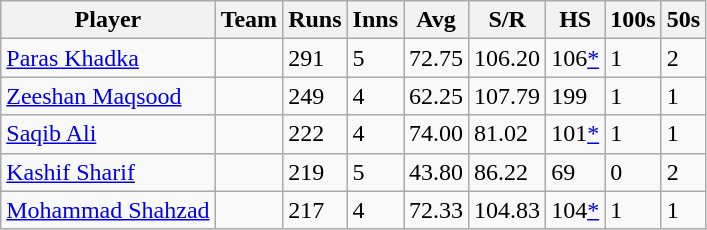<table class="wikitable">
<tr>
<th>Player</th>
<th>Team</th>
<th>Runs</th>
<th>Inns</th>
<th>Avg</th>
<th>S/R</th>
<th>HS</th>
<th>100s</th>
<th>50s</th>
</tr>
<tr>
<td><a href='#'>Paras Khadka</a></td>
<td></td>
<td>291</td>
<td>5</td>
<td>72.75</td>
<td>106.20</td>
<td>106<a href='#'>*</a></td>
<td>1</td>
<td>2</td>
</tr>
<tr>
<td><a href='#'>Zeeshan Maqsood</a></td>
<td></td>
<td>249</td>
<td>4</td>
<td>62.25</td>
<td>107.79</td>
<td>199</td>
<td>1</td>
<td>1</td>
</tr>
<tr>
<td><a href='#'>Saqib Ali</a></td>
<td></td>
<td>222</td>
<td>4</td>
<td>74.00</td>
<td>81.02</td>
<td>101<a href='#'>*</a></td>
<td>1</td>
<td>1</td>
</tr>
<tr>
<td><a href='#'>Kashif Sharif</a></td>
<td></td>
<td>219</td>
<td>5</td>
<td>43.80</td>
<td>86.22</td>
<td>69</td>
<td>0</td>
<td>2</td>
</tr>
<tr>
<td><a href='#'>Mohammad Shahzad</a></td>
<td></td>
<td>217</td>
<td>4</td>
<td>72.33</td>
<td>104.83</td>
<td>104<a href='#'>*</a></td>
<td>1</td>
<td>1</td>
</tr>
</table>
